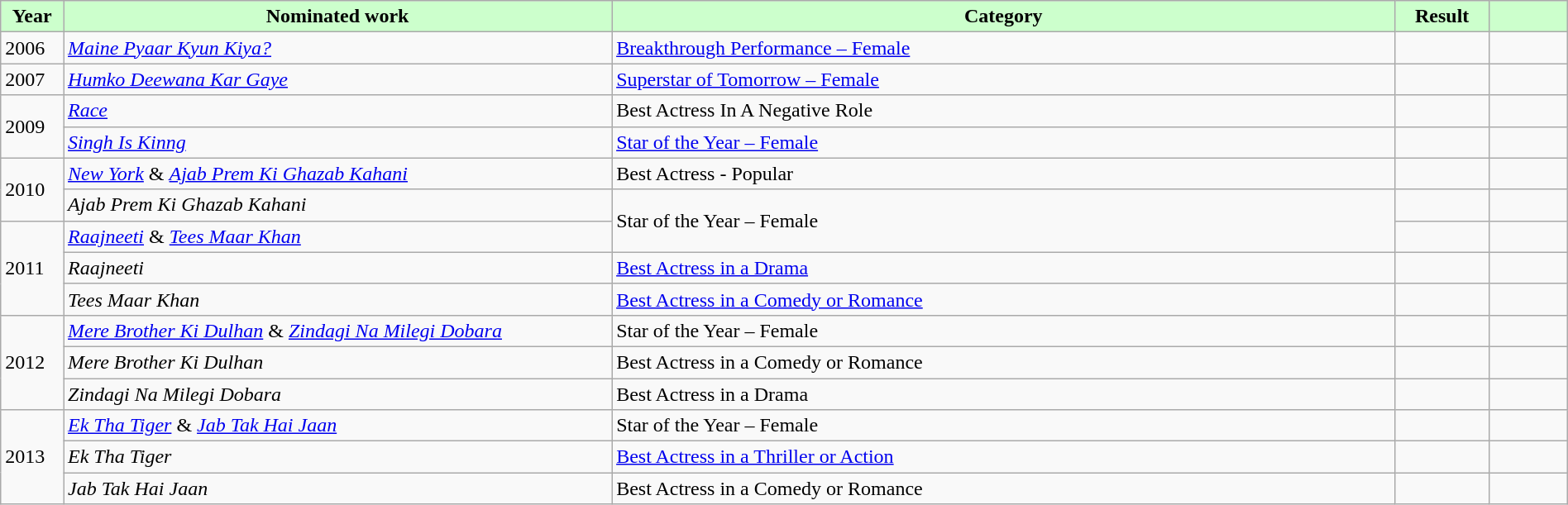<table class="wikitable" style="width:100%;">
<tr style="background:#cfc; text-align:center;">
<td scope="col" style="width:4%;"><strong>Year</strong></td>
<td scope="col" style="width:35%;"><strong>Nominated work</strong></td>
<td scope="col" style="width:50%;"><strong>Category</strong></td>
<td scope="col" style="width:6%;"><strong>Result</strong></td>
<td scope="col" style="width:5%;"><strong></strong></td>
</tr>
<tr>
<td>2006</td>
<td><em><a href='#'>Maine Pyaar Kyun Kiya?</a></em></td>
<td><a href='#'>Breakthrough Performance – Female</a></td>
<td></td>
<td style="text-align:center;"></td>
</tr>
<tr>
<td>2007</td>
<td><em><a href='#'>Humko Deewana Kar Gaye</a></em></td>
<td><a href='#'>Superstar of Tomorrow – Female</a></td>
<td></td>
<td style="text-align:center;"></td>
</tr>
<tr>
<td rowspan="2">2009</td>
<td><em><a href='#'>Race</a></em></td>
<td>Best Actress In A Negative Role</td>
<td></td>
<td style="text-align:center;"></td>
</tr>
<tr>
<td><em><a href='#'>Singh Is Kinng</a></em></td>
<td><a href='#'>Star of the Year – Female</a></td>
<td></td>
<td style="text-align:center;"></td>
</tr>
<tr>
<td rowspan="2">2010</td>
<td><em><a href='#'>New York</a></em> & <em><a href='#'>Ajab Prem Ki Ghazab Kahani</a></em></td>
<td>Best Actress - Popular</td>
<td></td>
<td style="text-align:center;"></td>
</tr>
<tr>
<td><em>Ajab Prem Ki Ghazab Kahani</em></td>
<td rowspan="2">Star of the Year – Female</td>
<td></td>
<td style="text-align:center;"></td>
</tr>
<tr>
<td rowspan="3">2011</td>
<td><em><a href='#'>Raajneeti</a></em> & <em><a href='#'>Tees Maar Khan</a></em></td>
<td></td>
<td style="text-align:center;"></td>
</tr>
<tr>
<td><em>Raajneeti</em></td>
<td><a href='#'>Best Actress in a Drama</a></td>
<td></td>
<td style="text-align:center;"></td>
</tr>
<tr>
<td><em>Tees Maar Khan</em></td>
<td><a href='#'>Best Actress in a Comedy or Romance</a></td>
<td></td>
<td style="text-align:center;"></td>
</tr>
<tr>
<td rowspan="3">2012</td>
<td><em><a href='#'>Mere Brother Ki Dulhan</a></em> & <em><a href='#'>Zindagi Na Milegi Dobara</a></em></td>
<td>Star of the Year – Female</td>
<td></td>
<td style="text-align:center;"></td>
</tr>
<tr>
<td><em>Mere Brother Ki Dulhan</em></td>
<td>Best Actress in a Comedy or Romance</td>
<td></td>
<td style="text-align:center;"></td>
</tr>
<tr>
<td><em>Zindagi Na Milegi Dobara</em></td>
<td>Best Actress in a Drama</td>
<td></td>
<td style="text-align:center;"></td>
</tr>
<tr>
<td rowspan="3">2013</td>
<td><em><a href='#'>Ek Tha Tiger</a></em> & <em><a href='#'>Jab Tak Hai Jaan</a></em></td>
<td>Star of the Year – Female</td>
<td></td>
<td style="text-align:center;"></td>
</tr>
<tr>
<td><em>Ek Tha Tiger</em></td>
<td><a href='#'>Best Actress in a Thriller or Action</a></td>
<td></td>
<td style="text-align:center;"></td>
</tr>
<tr>
<td><em>Jab Tak Hai Jaan</em></td>
<td>Best Actress in a Comedy or Romance</td>
<td></td>
<td style="text-align:center;"></td>
</tr>
</table>
